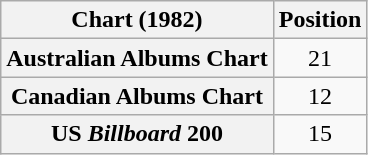<table class="wikitable plainrowheaders sortable" style="text-align:center;">
<tr>
<th scope="col">Chart (1982)</th>
<th scope="col">Position</th>
</tr>
<tr>
<th scope="row">Australian Albums Chart</th>
<td>21</td>
</tr>
<tr>
<th scope="row">Canadian Albums Chart</th>
<td>12</td>
</tr>
<tr>
<th scope="row">US <em>Billboard</em> 200</th>
<td>15</td>
</tr>
</table>
